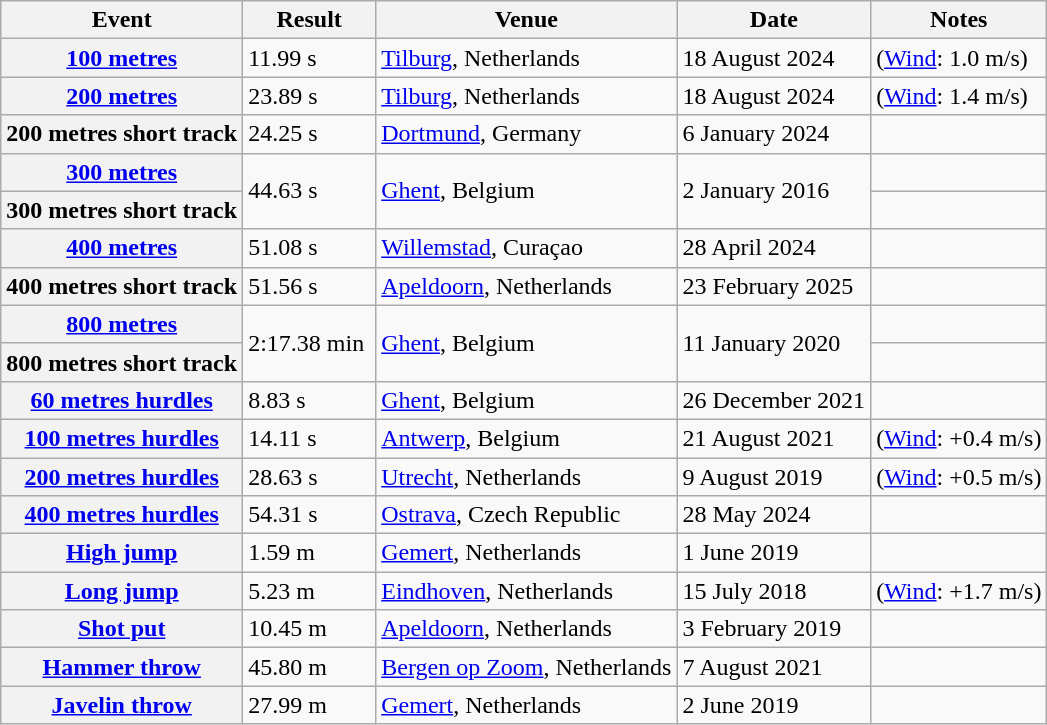<table class="wikitable">
<tr>
<th scope="col">Event</th>
<th scope="col">Result</th>
<th scope="col">Venue</th>
<th scope="col">Date</th>
<th scope="col">Notes</th>
</tr>
<tr>
<th scope="row"><a href='#'>100 metres</a></th>
<td>11.99 s</td>
<td><a href='#'>Tilburg</a>, Netherlands</td>
<td>18 August 2024</td>
<td>(<a href='#'>Wind</a>: 1.0 m/s)</td>
</tr>
<tr>
<th scope="row"><a href='#'>200 metres</a></th>
<td>23.89 s</td>
<td><a href='#'>Tilburg</a>, Netherlands</td>
<td>18 August 2024</td>
<td>(<a href='#'>Wind</a>: 1.4 m/s)</td>
</tr>
<tr>
<th scope="row">200 metres short track</th>
<td>24.25 s </td>
<td><a href='#'>Dortmund</a>, Germany</td>
<td>6 January 2024</td>
<td></td>
</tr>
<tr>
<th scope="row"><a href='#'>300 metres</a></th>
<td rowspan="2">44.63 s </td>
<td rowspan="2"><a href='#'>Ghent</a>, Belgium</td>
<td rowspan="2">2 January 2016</td>
<td></td>
</tr>
<tr>
<th scope="row">300 metres short track</th>
<td></td>
</tr>
<tr>
<th scope="row"><a href='#'>400 metres</a></th>
<td>51.08 s</td>
<td><a href='#'>Willemstad</a>, Curaçao</td>
<td>28 April 2024</td>
<td></td>
</tr>
<tr>
<th scope="row">400 metres short track</th>
<td>51.56 s </td>
<td><a href='#'>Apeldoorn</a>, Netherlands</td>
<td>23 February 2025</td>
<td></td>
</tr>
<tr>
<th scope="row"><a href='#'>800 metres</a></th>
<td rowspan="2">2:17.38 min </td>
<td rowspan="2"><a href='#'>Ghent</a>, Belgium</td>
<td rowspan="2">11 January 2020</td>
<td></td>
</tr>
<tr>
<th scope="row">800 metres short track</th>
<td></td>
</tr>
<tr>
<th scope="row"><a href='#'>60 metres hurdles</a></th>
<td>8.83 s </td>
<td><a href='#'>Ghent</a>, Belgium</td>
<td>26 December 2021</td>
<td></td>
</tr>
<tr>
<th scope="row"><a href='#'>100 metres hurdles</a></th>
<td>14.11 s</td>
<td><a href='#'>Antwerp</a>, Belgium</td>
<td>21 August 2021</td>
<td>(<a href='#'>Wind</a>: +0.4 m/s)</td>
</tr>
<tr>
<th scope="row"><a href='#'>200 metres hurdles</a></th>
<td>28.63 s</td>
<td><a href='#'>Utrecht</a>, Netherlands</td>
<td>9 August 2019</td>
<td>(<a href='#'>Wind</a>: +0.5 m/s)</td>
</tr>
<tr>
<th scope="row"><a href='#'>400 metres hurdles</a></th>
<td>54.31 s</td>
<td><a href='#'>Ostrava</a>, Czech Republic</td>
<td>28 May 2024</td>
<td></td>
</tr>
<tr>
<th scope="row"><a href='#'>High jump</a></th>
<td>1.59 m</td>
<td><a href='#'>Gemert</a>, Netherlands</td>
<td>1 June 2019</td>
<td></td>
</tr>
<tr>
<th scope="row"><a href='#'>Long jump</a></th>
<td>5.23 m</td>
<td><a href='#'>Eindhoven</a>, Netherlands</td>
<td>15 July 2018</td>
<td>(<a href='#'>Wind</a>: +1.7 m/s)</td>
</tr>
<tr>
<th scope="row"><a href='#'>Shot put</a></th>
<td>10.45 m </td>
<td><a href='#'>Apeldoorn</a>, Netherlands</td>
<td>3 February 2019</td>
<td></td>
</tr>
<tr>
<th scope="row"><a href='#'>Hammer throw</a></th>
<td>45.80 m</td>
<td><a href='#'>Bergen op Zoom</a>, Netherlands</td>
<td>7 August 2021</td>
<td></td>
</tr>
<tr>
<th scope="row"><a href='#'>Javelin throw</a></th>
<td>27.99 m</td>
<td><a href='#'>Gemert</a>, Netherlands</td>
<td>2 June 2019</td>
<td></td>
</tr>
</table>
